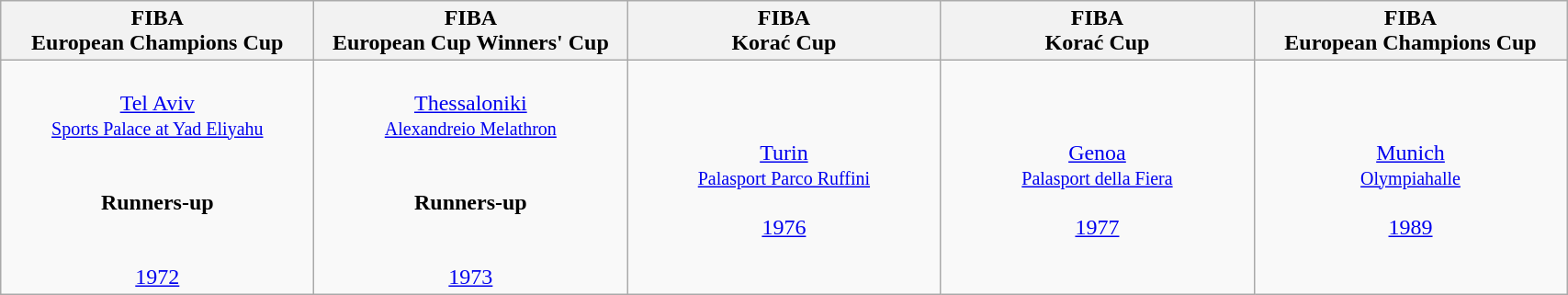<table class="wikitable" style="text-align:center">
<tr style="font-size:100%">
<th width=220>FIBA<br>European Champions Cup</th>
<th width=220>FIBA<br>European Cup Winners' Cup</th>
<th width=220>FIBA<br>Korać Cup</th>
<th width=220>FIBA<br>Korać Cup</th>
<th width=220>FIBA<br>European Champions Cup</th>
</tr>
<tr>
<td><br><a href='#'>Tel Aviv</a><br><small><a href='#'>Sports Palace at Yad Eliyahu</a></small><br><br><br><strong>Runners-up</strong><br><br><br><a href='#'>1972</a></td>
<td><br><a href='#'>Thessaloniki</a><br><small><a href='#'>Alexandreio Melathron</a></small><br><br><br><strong>Runners-up</strong><br><br><br><a href='#'>1973</a></td>
<td><br><a href='#'>Turin</a><br><small><a href='#'>Palasport Parco Ruffini</a></small><br><br><a href='#'>1976</a></td>
<td><br><a href='#'>Genoa</a><br><small><a href='#'>Palasport della Fiera</a></small><br><br><a href='#'>1977</a></td>
<td><br><a href='#'>Munich</a><br><small><a href='#'>Olympiahalle</a></small><br><br><a href='#'>1989</a></td>
</tr>
</table>
